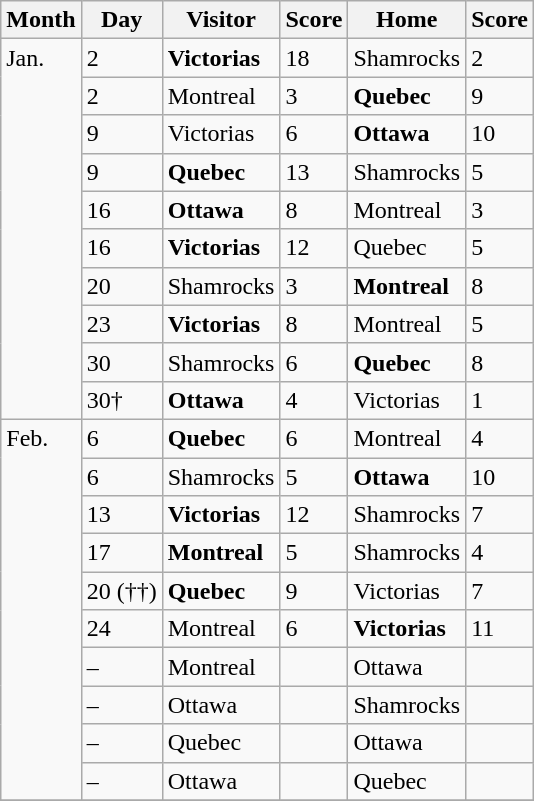<table class="wikitable">
<tr>
<th>Month</th>
<th>Day</th>
<th>Visitor</th>
<th>Score</th>
<th>Home</th>
<th>Score</th>
</tr>
<tr>
<td rowspan=10 valign=top>Jan.</td>
<td>2</td>
<td><strong>Victorias</strong></td>
<td>18</td>
<td>Shamrocks</td>
<td>2</td>
</tr>
<tr>
<td>2</td>
<td>Montreal</td>
<td>3</td>
<td><strong>Quebec</strong></td>
<td>9</td>
</tr>
<tr>
<td>9</td>
<td>Victorias</td>
<td>6</td>
<td><strong>Ottawa</strong></td>
<td>10</td>
</tr>
<tr>
<td>9</td>
<td><strong>Quebec</strong></td>
<td>13</td>
<td>Shamrocks</td>
<td>5</td>
</tr>
<tr>
<td>16</td>
<td><strong>Ottawa</strong></td>
<td>8</td>
<td>Montreal</td>
<td>3</td>
</tr>
<tr>
<td>16</td>
<td><strong>Victorias</strong></td>
<td>12</td>
<td>Quebec</td>
<td>5</td>
</tr>
<tr>
<td>20</td>
<td>Shamrocks</td>
<td>3</td>
<td><strong>Montreal</strong></td>
<td>8</td>
</tr>
<tr>
<td>23</td>
<td><strong>Victorias</strong></td>
<td>8</td>
<td>Montreal</td>
<td>5</td>
</tr>
<tr>
<td>30</td>
<td>Shamrocks</td>
<td>6</td>
<td><strong>Quebec</strong></td>
<td>8</td>
</tr>
<tr>
<td>30†</td>
<td><strong>Ottawa</strong></td>
<td>4</td>
<td>Victorias</td>
<td>1</td>
</tr>
<tr>
<td rowspan=10 valign=top>Feb.</td>
<td>6</td>
<td><strong>Quebec</strong></td>
<td>6</td>
<td>Montreal</td>
<td>4</td>
</tr>
<tr>
<td>6</td>
<td>Shamrocks</td>
<td>5</td>
<td><strong>Ottawa</strong></td>
<td>10</td>
</tr>
<tr>
<td>13</td>
<td><strong>Victorias</strong></td>
<td>12</td>
<td>Shamrocks</td>
<td>7</td>
</tr>
<tr>
<td>17</td>
<td><strong>Montreal</strong></td>
<td>5</td>
<td>Shamrocks</td>
<td>4</td>
</tr>
<tr>
<td>20 (††)</td>
<td><strong>Quebec</strong></td>
<td>9</td>
<td>Victorias</td>
<td>7</td>
</tr>
<tr>
<td>24</td>
<td>Montreal</td>
<td>6</td>
<td><strong>Victorias</strong></td>
<td>11</td>
</tr>
<tr>
<td>–</td>
<td>Montreal</td>
<td></td>
<td>Ottawa</td>
<td></td>
</tr>
<tr>
<td>–</td>
<td>Ottawa</td>
<td></td>
<td>Shamrocks</td>
<td></td>
</tr>
<tr>
<td>–</td>
<td>Quebec</td>
<td></td>
<td>Ottawa</td>
<td></td>
</tr>
<tr>
<td>–</td>
<td>Ottawa</td>
<td></td>
<td>Quebec</td>
<td></td>
</tr>
<tr>
</tr>
</table>
